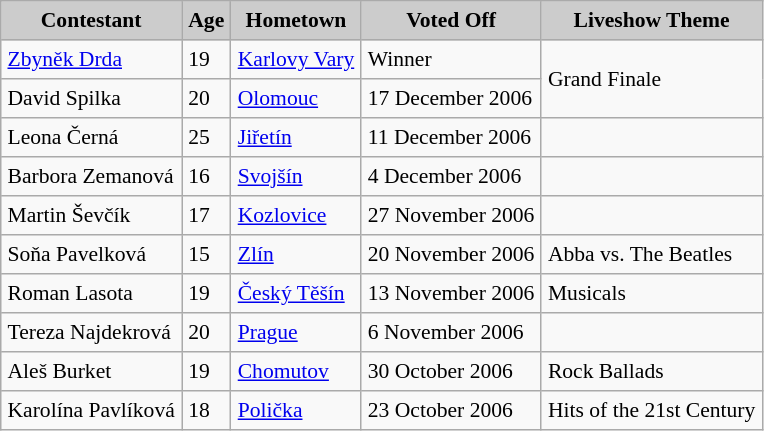<table border="8" cellpadding="4" cellspacing="0" style="margin: 1em 1em 1em 0; background: #F9F9F9; border: 1px #aaa solid; border-collapse: collapse; font-size: 90%;">
<tr bgcolor="CCCCCC">
<th>Contestant</th>
<th>Age</th>
<th>Hometown</th>
<th>Voted Off</th>
<th>Liveshow Theme</th>
</tr>
<tr>
<td><a href='#'>Zbyněk Drda</a></td>
<td>19</td>
<td><a href='#'>Karlovy Vary</a></td>
<td>Winner</td>
<td rowspan="2">Grand Finale</td>
</tr>
<tr>
<td>David Spilka</td>
<td>20</td>
<td><a href='#'>Olomouc</a></td>
<td>17 December 2006</td>
</tr>
<tr>
<td>Leona Černá</td>
<td>25</td>
<td><a href='#'>Jiřetín</a></td>
<td>11 December 2006</td>
<td></td>
</tr>
<tr>
<td>Barbora Zemanová</td>
<td>16</td>
<td><a href='#'>Svojšín</a></td>
<td>4 December 2006</td>
<td></td>
</tr>
<tr>
<td>Martin Ševčík</td>
<td>17</td>
<td><a href='#'>Kozlovice</a></td>
<td>27 November 2006</td>
<td></td>
</tr>
<tr>
<td>Soňa Pavelková</td>
<td>15</td>
<td><a href='#'>Zlín</a></td>
<td>20 November 2006</td>
<td>Abba vs. The Beatles</td>
</tr>
<tr>
<td>Roman Lasota</td>
<td>19</td>
<td><a href='#'>Český Těšín</a></td>
<td>13 November 2006</td>
<td>Musicals</td>
</tr>
<tr>
<td>Tereza Najdekrová</td>
<td>20</td>
<td><a href='#'>Prague</a></td>
<td>6 November 2006</td>
<td></td>
</tr>
<tr>
<td>Aleš Burket</td>
<td>19</td>
<td><a href='#'>Chomutov</a></td>
<td>30 October 2006</td>
<td>Rock Ballads</td>
</tr>
<tr>
<td>Karolína Pavlíková</td>
<td>18</td>
<td><a href='#'>Polička</a></td>
<td>23 October 2006</td>
<td>Hits of the 21st Century</td>
</tr>
</table>
